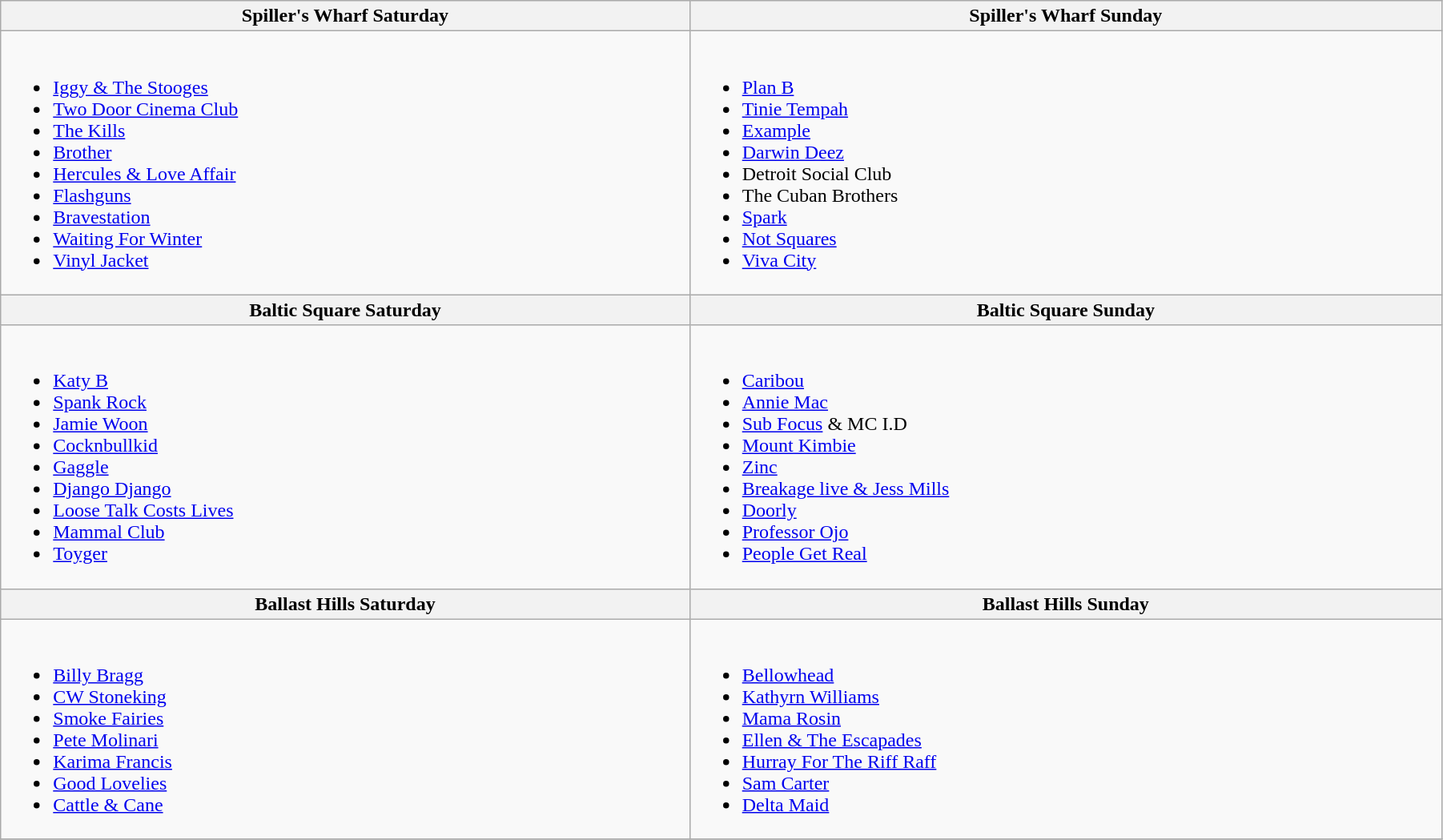<table class="wikitable" width="95%" cellpadding="5">
<tr>
<th style="width="25%">Spiller's Wharf Saturday</th>
<th style="width="25%">Spiller's Wharf Sunday</th>
</tr>
<tr>
<td valign="top"><br><ul><li><a href='#'>Iggy & The Stooges</a></li><li><a href='#'>Two Door Cinema Club</a></li><li><a href='#'>The Kills</a></li><li><a href='#'>Brother</a></li><li><a href='#'>Hercules & Love Affair</a></li><li><a href='#'>Flashguns</a></li><li><a href='#'>Bravestation</a></li><li><a href='#'>Waiting For Winter</a></li><li><a href='#'>Vinyl Jacket</a></li></ul></td>
<td valign="top"><br><ul><li><a href='#'>Plan B</a></li><li><a href='#'>Tinie Tempah</a></li><li><a href='#'>Example</a></li><li><a href='#'>Darwin Deez</a></li><li>Detroit Social Club</li><li>The Cuban Brothers</li><li><a href='#'>Spark</a></li><li><a href='#'>Not Squares</a></li><li><a href='#'>Viva City</a></li></ul></td>
</tr>
<tr>
<th style="width="25%">Baltic Square Saturday</th>
<th style="width="25%">Baltic Square Sunday</th>
</tr>
<tr>
<td valign="top"><br><ul><li><a href='#'>Katy B</a></li><li><a href='#'>Spank Rock</a></li><li><a href='#'>Jamie Woon</a></li><li><a href='#'>Cocknbullkid</a></li><li><a href='#'>Gaggle</a></li><li><a href='#'>Django Django</a></li><li><a href='#'>Loose Talk Costs Lives</a></li><li><a href='#'>Mammal Club</a></li><li><a href='#'>Toyger</a></li></ul></td>
<td valign="top"><br><ul><li><a href='#'>Caribou</a></li><li><a href='#'>Annie Mac</a></li><li><a href='#'>Sub Focus</a> & MC I.D</li><li><a href='#'>Mount Kimbie</a></li><li><a href='#'>Zinc</a></li><li><a href='#'>Breakage live & Jess Mills</a></li><li><a href='#'>Doorly</a></li><li><a href='#'>Professor Ojo</a></li><li><a href='#'>People Get Real</a></li></ul></td>
</tr>
<tr>
<th style="width="25%">Ballast Hills Saturday</th>
<th style="width="25%">Ballast Hills Sunday</th>
</tr>
<tr>
<td valign="top"><br><ul><li><a href='#'>Billy Bragg</a></li><li><a href='#'>CW Stoneking</a></li><li><a href='#'>Smoke Fairies</a></li><li><a href='#'>Pete Molinari</a></li><li><a href='#'>Karima Francis</a></li><li><a href='#'>Good Lovelies</a></li><li><a href='#'>Cattle & Cane</a></li></ul></td>
<td valign="top"><br><ul><li><a href='#'>Bellowhead</a></li><li><a href='#'>Kathyrn Williams</a></li><li><a href='#'>Mama Rosin</a></li><li><a href='#'>Ellen & The Escapades</a></li><li><a href='#'>Hurray For The Riff Raff</a></li><li><a href='#'>Sam Carter</a></li><li><a href='#'>Delta Maid</a></li></ul></td>
</tr>
<tr>
</tr>
</table>
